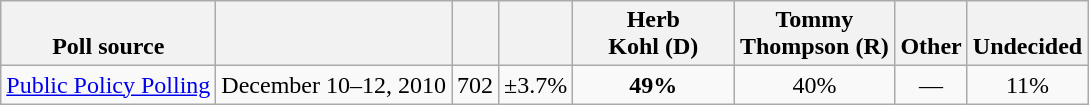<table class="wikitable" style="text-align:center">
<tr style="vertical-align:bottom">
<th>Poll source</th>
<th></th>
<th></th>
<th></th>
<th style="width:100px;">Herb<br>Kohl (D)</th>
<th style="width:100px;">Tommy<br>Thompson (R)</th>
<th>Other</th>
<th>Undecided</th>
</tr>
<tr>
<td style="text-align:left"><a href='#'>Public Policy Polling</a></td>
<td>December 10–12, 2010</td>
<td>702</td>
<td>±3.7%</td>
<td><strong>49%</strong></td>
<td>40%</td>
<td>—</td>
<td>11%</td>
</tr>
</table>
